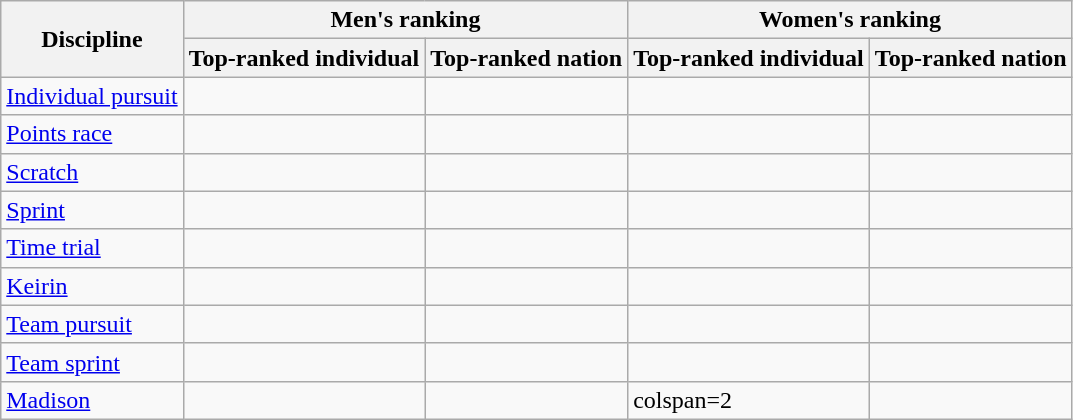<table class="wikitable">
<tr>
<th rowspan=2>Discipline</th>
<th colspan=2>Men's ranking</th>
<th colspan=2>Women's ranking</th>
</tr>
<tr>
<th>Top-ranked individual</th>
<th>Top-ranked nation</th>
<th>Top-ranked individual</th>
<th>Top-ranked nation</th>
</tr>
<tr>
<td><a href='#'>Individual pursuit</a></td>
<td></td>
<td></td>
<td></td>
<td></td>
</tr>
<tr>
<td><a href='#'>Points race</a></td>
<td></td>
<td></td>
<td></td>
<td></td>
</tr>
<tr>
<td><a href='#'>Scratch</a></td>
<td></td>
<td></td>
<td></td>
<td></td>
</tr>
<tr>
<td><a href='#'>Sprint</a></td>
<td></td>
<td></td>
<td></td>
<td></td>
</tr>
<tr>
<td><a href='#'>Time trial</a></td>
<td></td>
<td></td>
<td></td>
<td></td>
</tr>
<tr>
<td><a href='#'>Keirin</a></td>
<td></td>
<td></td>
<td></td>
<td></td>
</tr>
<tr>
<td><a href='#'>Team pursuit</a></td>
<td></td>
<td></td>
<td></td>
<td></td>
</tr>
<tr>
<td><a href='#'>Team sprint</a></td>
<td></td>
<td></td>
<td></td>
<td></td>
</tr>
<tr>
<td><a href='#'>Madison</a></td>
<td></td>
<td></td>
<td>colspan=2 </td>
</tr>
</table>
